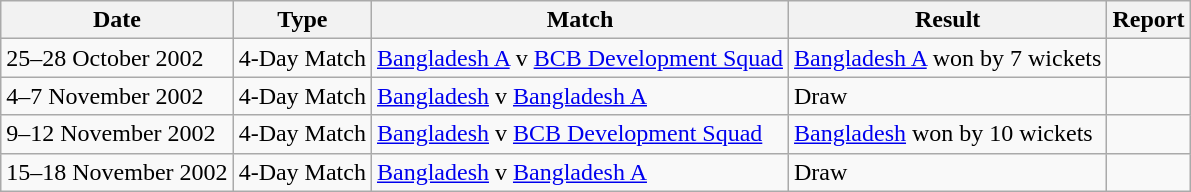<table class="wikitable">
<tr>
<th>Date</th>
<th>Type</th>
<th>Match</th>
<th>Result</th>
<th>Report</th>
</tr>
<tr>
<td>25–28 October 2002</td>
<td>4-Day Match</td>
<td><a href='#'>Bangladesh A</a> v <a href='#'>BCB Development Squad</a></td>
<td><a href='#'>Bangladesh A</a> won by 7 wickets</td>
<td></td>
</tr>
<tr>
<td>4–7 November 2002</td>
<td>4-Day Match</td>
<td><a href='#'>Bangladesh</a> v <a href='#'>Bangladesh A</a></td>
<td>Draw</td>
<td></td>
</tr>
<tr>
<td>9–12 November 2002</td>
<td>4-Day Match</td>
<td><a href='#'>Bangladesh</a> v <a href='#'>BCB Development Squad</a></td>
<td><a href='#'>Bangladesh</a> won by 10 wickets</td>
<td></td>
</tr>
<tr>
<td>15–18 November 2002</td>
<td>4-Day Match</td>
<td><a href='#'>Bangladesh</a> v <a href='#'>Bangladesh A</a></td>
<td>Draw</td>
<td></td>
</tr>
</table>
